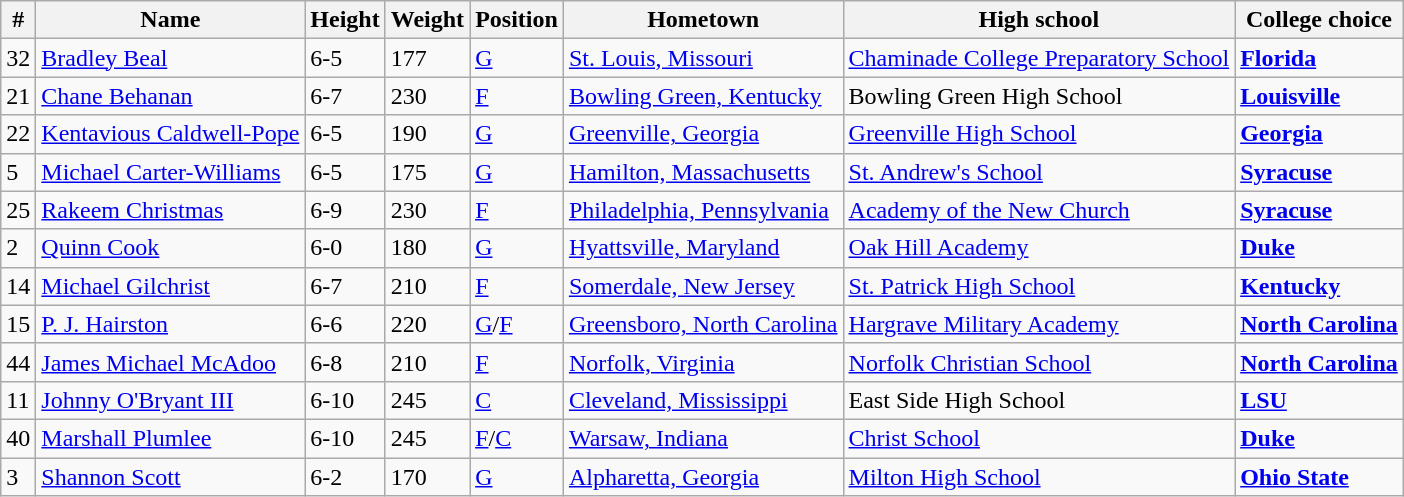<table class="wikitable sortable" style="font-size: 100%" style="width: 100%">
<tr>
<th>#</th>
<th>Name</th>
<th>Height</th>
<th>Weight</th>
<th>Position</th>
<th>Hometown</th>
<th>High school</th>
<th>College choice</th>
</tr>
<tr>
<td>32</td>
<td><a href='#'>Bradley Beal</a></td>
<td>6-5</td>
<td>177</td>
<td><a href='#'>G</a></td>
<td><a href='#'>St. Louis, Missouri</a></td>
<td><a href='#'>Chaminade College Preparatory School</a></td>
<td><strong><a href='#'>Florida</a></strong></td>
</tr>
<tr>
<td>21</td>
<td><a href='#'>Chane Behanan</a></td>
<td>6-7</td>
<td>230</td>
<td><a href='#'>F</a></td>
<td><a href='#'>Bowling Green, Kentucky</a></td>
<td>Bowling Green High School</td>
<td><strong><a href='#'>Louisville</a></strong></td>
</tr>
<tr>
<td>22</td>
<td><a href='#'>Kentavious Caldwell-Pope</a></td>
<td>6-5</td>
<td>190</td>
<td><a href='#'>G</a></td>
<td><a href='#'>Greenville, Georgia</a></td>
<td><a href='#'>Greenville High School</a></td>
<td><strong><a href='#'>Georgia</a></strong></td>
</tr>
<tr>
<td>5</td>
<td><a href='#'>Michael Carter-Williams</a></td>
<td>6-5</td>
<td>175</td>
<td><a href='#'>G</a></td>
<td><a href='#'>Hamilton, Massachusetts</a></td>
<td><a href='#'>St. Andrew's School</a></td>
<td><strong><a href='#'>Syracuse</a></strong></td>
</tr>
<tr>
<td>25</td>
<td><a href='#'>Rakeem Christmas</a></td>
<td>6-9</td>
<td>230</td>
<td><a href='#'>F</a></td>
<td><a href='#'>Philadelphia, Pennsylvania</a></td>
<td><a href='#'>Academy of the New Church</a></td>
<td><strong><a href='#'>Syracuse</a></strong></td>
</tr>
<tr>
<td>2</td>
<td><a href='#'>Quinn Cook</a></td>
<td>6-0</td>
<td>180</td>
<td><a href='#'>G</a></td>
<td><a href='#'>Hyattsville, Maryland</a></td>
<td><a href='#'>Oak Hill Academy</a></td>
<td><strong><a href='#'>Duke</a></strong></td>
</tr>
<tr>
<td>14</td>
<td><a href='#'>Michael Gilchrist</a></td>
<td>6-7</td>
<td>210</td>
<td><a href='#'>F</a></td>
<td><a href='#'>Somerdale, New Jersey</a></td>
<td><a href='#'>St. Patrick High School</a></td>
<td><strong><a href='#'>Kentucky</a></strong></td>
</tr>
<tr>
<td>15</td>
<td><a href='#'>P. J. Hairston</a></td>
<td>6-6</td>
<td>220</td>
<td><a href='#'>G</a>/<a href='#'>F</a></td>
<td><a href='#'>Greensboro, North Carolina</a></td>
<td><a href='#'>Hargrave Military Academy</a></td>
<td><strong><a href='#'>North Carolina</a></strong></td>
</tr>
<tr>
<td>44</td>
<td><a href='#'>James Michael McAdoo</a></td>
<td>6-8</td>
<td>210</td>
<td><a href='#'>F</a></td>
<td><a href='#'>Norfolk, Virginia</a></td>
<td><a href='#'>Norfolk Christian School</a></td>
<td><strong><a href='#'>North Carolina</a></strong></td>
</tr>
<tr>
<td>11</td>
<td><a href='#'>Johnny O'Bryant III</a></td>
<td>6-10</td>
<td>245</td>
<td><a href='#'>C</a></td>
<td><a href='#'>Cleveland, Mississippi</a></td>
<td>East Side High School</td>
<td><strong><a href='#'>LSU</a></strong></td>
</tr>
<tr>
<td>40</td>
<td><a href='#'>Marshall Plumlee</a></td>
<td>6-10</td>
<td>245</td>
<td><a href='#'>F</a>/<a href='#'>C</a></td>
<td><a href='#'>Warsaw, Indiana</a></td>
<td><a href='#'>Christ School</a></td>
<td><strong><a href='#'>Duke</a></strong></td>
</tr>
<tr>
<td>3</td>
<td><a href='#'>Shannon Scott</a></td>
<td>6-2</td>
<td>170</td>
<td><a href='#'>G</a></td>
<td><a href='#'>Alpharetta, Georgia</a></td>
<td><a href='#'>Milton High School</a></td>
<td><strong><a href='#'>Ohio State</a></strong></td>
</tr>
</table>
